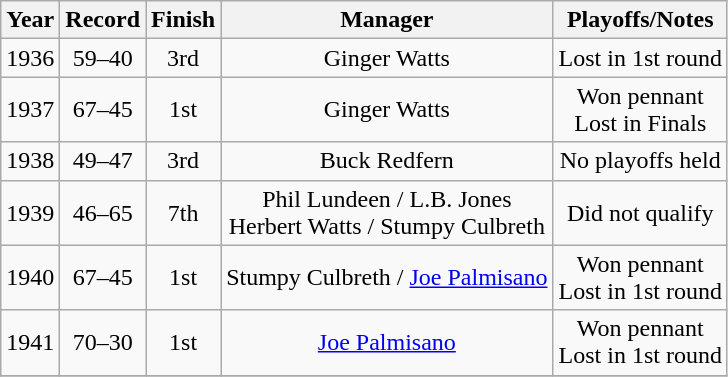<table class="wikitable">
<tr>
<th>Year</th>
<th>Record</th>
<th>Finish</th>
<th>Manager</th>
<th>Playoffs/Notes</th>
</tr>
<tr align=center>
<td>1936</td>
<td>59–40</td>
<td>3rd</td>
<td>Ginger Watts</td>
<td>Lost in 1st round</td>
</tr>
<tr align=center>
<td>1937</td>
<td>67–45</td>
<td>1st</td>
<td>Ginger Watts</td>
<td>Won pennant<br>Lost in Finals</td>
</tr>
<tr align=center>
<td>1938</td>
<td>49–47</td>
<td>3rd</td>
<td>Buck Redfern</td>
<td>No playoffs held</td>
</tr>
<tr align=center>
<td>1939</td>
<td>46–65</td>
<td>7th</td>
<td>Phil Lundeen / L.B. Jones <br> Herbert Watts / Stumpy Culbreth</td>
<td>Did not qualify</td>
</tr>
<tr align=center>
<td>1940</td>
<td>67–45</td>
<td>1st</td>
<td>Stumpy Culbreth / <a href='#'>Joe Palmisano</a></td>
<td>Won pennant<br>Lost in 1st round</td>
</tr>
<tr align=center>
<td>1941</td>
<td>70–30</td>
<td>1st</td>
<td><a href='#'>Joe Palmisano</a></td>
<td>Won pennant<br>Lost in 1st round</td>
</tr>
<tr align=center>
</tr>
</table>
